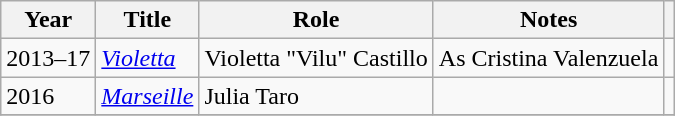<table class="wikitable sortable plainrowheaders">
<tr>
<th>Year </th>
<th>Title</th>
<th>Role </th>
<th class="unsortable">Notes</th>
<th class="unsortable"></th>
</tr>
<tr>
<td>2013–17</td>
<td><em><a href='#'>Violetta</a></em></td>
<td>Violetta "Vilu" Castillo</td>
<td>As Cristina Valenzuela</td>
<td></td>
</tr>
<tr>
<td>2016</td>
<td><em><a href='#'>Marseille</a></em></td>
<td>Julia Taro</td>
<td></td>
<td></td>
</tr>
<tr>
</tr>
</table>
